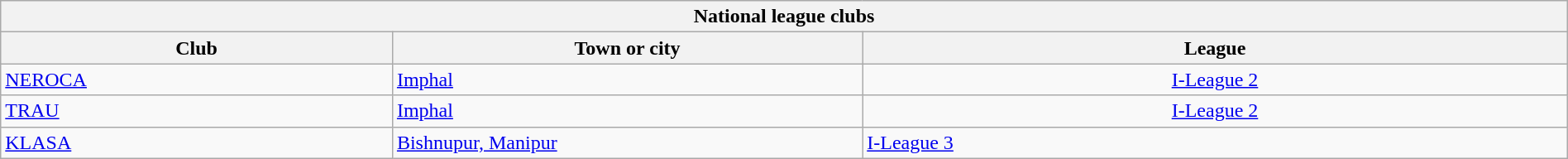<table class="wikitable sortable" width="100%">
<tr>
<th colspan="3">National league clubs</th>
</tr>
<tr>
<th !width="25%">Club</th>
<th width="30%">Town or city</th>
<th width="45%">League</th>
</tr>
<tr>
<td><a href='#'>NEROCA</a></td>
<td><a href='#'>Imphal</a></td>
<td align="center"><a href='#'>I-League 2</a></td>
</tr>
<tr>
<td><a href='#'>TRAU</a></td>
<td><a href='#'>Imphal</a></td>
<td align="center"><a href='#'>I-League 2</a></td>
</tr>
<tr>
<td><a href='#'>KLASA</a></td>
<td><a href='#'>Bishnupur, Manipur</a></td>
<td><a href='#'>I-League 3</a></td>
</tr>
</table>
